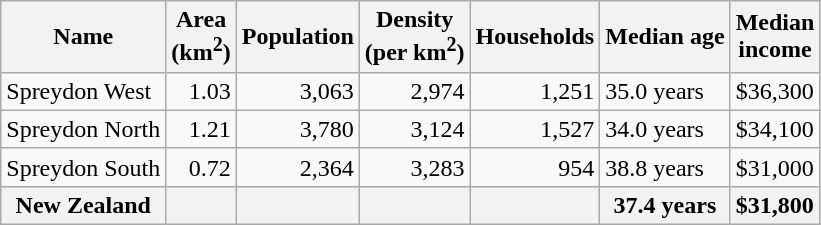<table class="wikitable">
<tr>
<th>Name</th>
<th>Area<br>(km<sup>2</sup>)</th>
<th>Population</th>
<th>Density<br>(per km<sup>2</sup>)</th>
<th>Households</th>
<th>Median age</th>
<th>Median<br>income</th>
</tr>
<tr>
<td>Spreydon West</td>
<td style="text-align:right;">1.03</td>
<td style="text-align:right;">3,063</td>
<td style="text-align:right;">2,974</td>
<td style="text-align:right;">1,251</td>
<td>35.0 years</td>
<td>$36,300</td>
</tr>
<tr>
<td>Spreydon North</td>
<td style="text-align:right;">1.21</td>
<td style="text-align:right;">3,780</td>
<td style="text-align:right;">3,124</td>
<td style="text-align:right;">1,527</td>
<td>34.0 years</td>
<td>$34,100</td>
</tr>
<tr>
<td>Spreydon South</td>
<td style="text-align:right;">0.72</td>
<td style="text-align:right;">2,364</td>
<td style="text-align:right;">3,283</td>
<td style="text-align:right;">954</td>
<td>38.8 years</td>
<td>$31,000</td>
</tr>
<tr>
<th>New Zealand</th>
<th></th>
<th></th>
<th></th>
<th></th>
<th>37.4 years</th>
<th style="text-align:left;">$31,800</th>
</tr>
</table>
